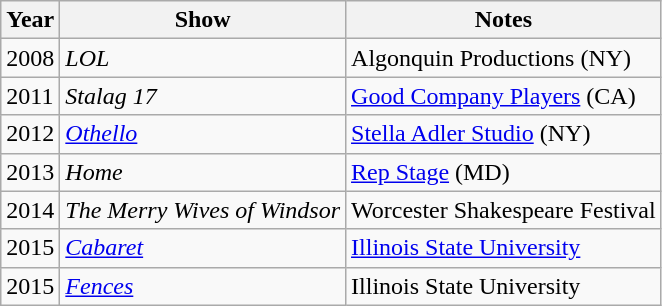<table class="wikitable">
<tr>
<th>Year</th>
<th>Show</th>
<th>Notes</th>
</tr>
<tr>
<td>2008</td>
<td><em>LOL</em></td>
<td>Algonquin Productions (NY)</td>
</tr>
<tr>
<td>2011</td>
<td><em>Stalag 17</em></td>
<td><a href='#'>Good Company Players</a> (CA)</td>
</tr>
<tr>
<td>2012</td>
<td><em><a href='#'>Othello</a></em></td>
<td><a href='#'>Stella Adler Studio</a> (NY)</td>
</tr>
<tr>
<td>2013</td>
<td><em>Home</em></td>
<td><a href='#'>Rep Stage</a> (MD)</td>
</tr>
<tr>
<td>2014</td>
<td><em>The Merry Wives of Windsor</em></td>
<td>Worcester Shakespeare Festival</td>
</tr>
<tr>
<td>2015</td>
<td><a href='#'><em>Cabaret</em></a></td>
<td><a href='#'>Illinois State University</a></td>
</tr>
<tr>
<td>2015</td>
<td><a href='#'><em>Fences</em></a></td>
<td>Illinois State University</td>
</tr>
</table>
